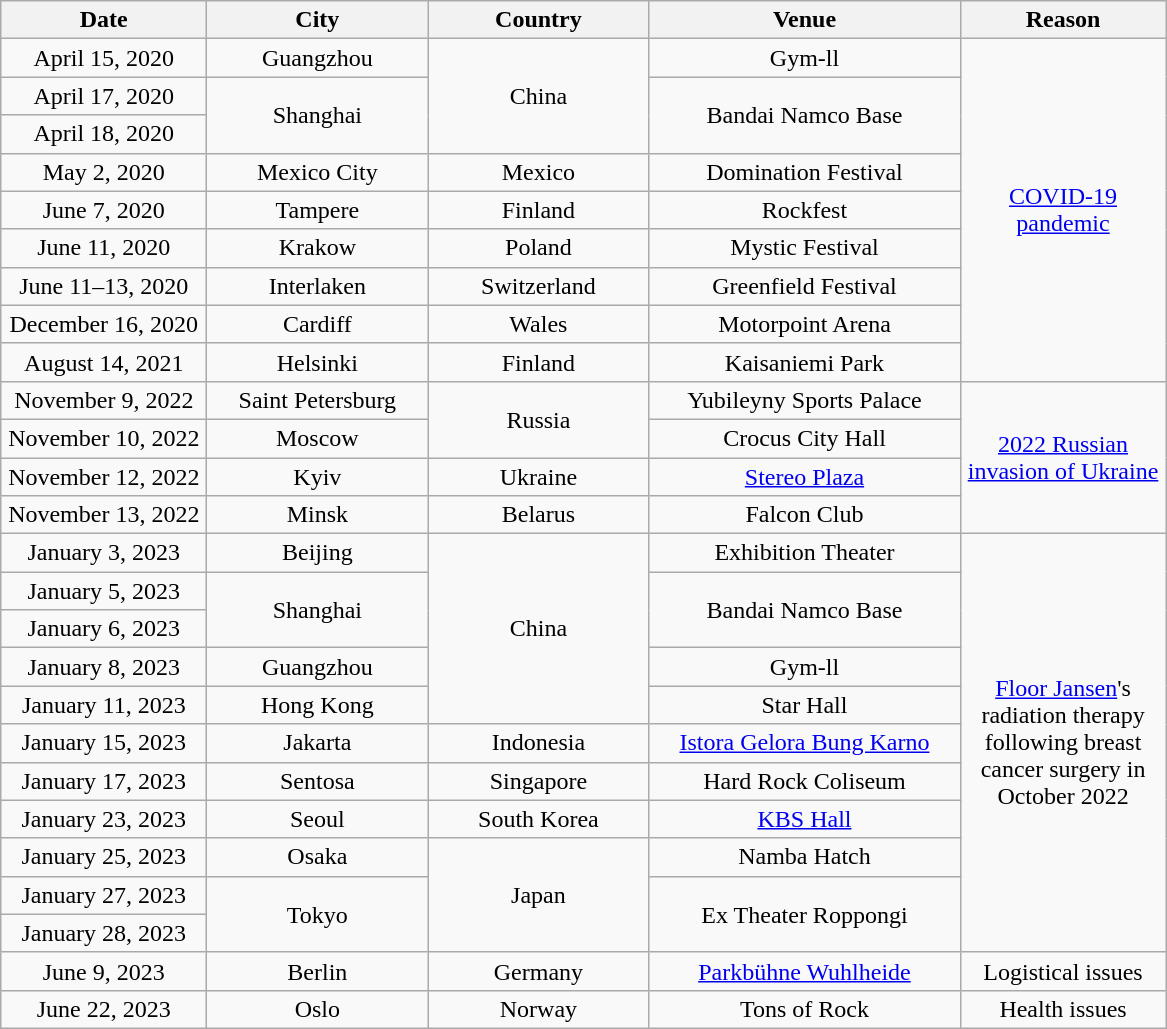<table class="wikitable" style="text-align:center;">
<tr>
<th width="130">Date</th>
<th width="140">City</th>
<th width="140">Country</th>
<th width="200">Venue</th>
<th width="130">Reason</th>
</tr>
<tr>
<td>April 15, 2020</td>
<td>Guangzhou</td>
<td rowspan="3">China</td>
<td>Gym-ll</td>
<td rowspan="9"><a href='#'>COVID-19 pandemic</a></td>
</tr>
<tr>
<td>April 17, 2020</td>
<td rowspan="2">Shanghai</td>
<td rowspan="2">Bandai Namco Base</td>
</tr>
<tr>
<td>April 18, 2020</td>
</tr>
<tr>
<td>May 2, 2020</td>
<td>Mexico City</td>
<td>Mexico</td>
<td>Domination Festival</td>
</tr>
<tr>
<td>June 7, 2020</td>
<td>Tampere</td>
<td>Finland</td>
<td>Rockfest</td>
</tr>
<tr>
<td>June 11, 2020</td>
<td>Krakow</td>
<td>Poland</td>
<td>Mystic Festival</td>
</tr>
<tr>
<td>June 11–13, 2020</td>
<td>Interlaken</td>
<td>Switzerland</td>
<td>Greenfield Festival</td>
</tr>
<tr>
<td>December 16, 2020</td>
<td>Cardiff</td>
<td>Wales</td>
<td>Motorpoint Arena</td>
</tr>
<tr>
<td>August 14, 2021</td>
<td>Helsinki</td>
<td>Finland</td>
<td>Kaisaniemi Park</td>
</tr>
<tr>
<td>November 9, 2022</td>
<td>Saint Petersburg</td>
<td rowspan="2">Russia</td>
<td>Yubileyny Sports Palace</td>
<td rowspan="4"><a href='#'>2022 Russian invasion of Ukraine</a></td>
</tr>
<tr>
<td>November 10, 2022</td>
<td>Moscow</td>
<td>Crocus City Hall</td>
</tr>
<tr>
<td>November 12, 2022</td>
<td>Kyiv</td>
<td>Ukraine</td>
<td><a href='#'>Stereo Plaza</a></td>
</tr>
<tr>
<td>November 13, 2022</td>
<td>Minsk</td>
<td>Belarus</td>
<td>Falcon Club</td>
</tr>
<tr>
<td>January 3, 2023</td>
<td>Beijing</td>
<td rowspan="5">China</td>
<td>Exhibition Theater</td>
<td rowspan="11"><a href='#'>Floor Jansen</a>'s radiation therapy following breast cancer surgery in October 2022</td>
</tr>
<tr>
<td>January 5, 2023</td>
<td rowspan="2">Shanghai</td>
<td rowspan="2">Bandai Namco Base</td>
</tr>
<tr>
<td>January 6, 2023</td>
</tr>
<tr>
<td>January 8, 2023</td>
<td>Guangzhou</td>
<td>Gym-ll</td>
</tr>
<tr>
<td>January 11, 2023</td>
<td>Hong Kong</td>
<td>Star Hall</td>
</tr>
<tr>
<td>January 15, 2023</td>
<td>Jakarta</td>
<td>Indonesia</td>
<td><a href='#'>Istora Gelora Bung Karno</a></td>
</tr>
<tr>
<td>January 17, 2023</td>
<td>Sentosa</td>
<td>Singapore</td>
<td>Hard Rock Coliseum</td>
</tr>
<tr>
<td>January 23, 2023</td>
<td>Seoul</td>
<td>South Korea</td>
<td><a href='#'>KBS Hall</a></td>
</tr>
<tr>
<td>January 25, 2023</td>
<td>Osaka</td>
<td rowspan="3">Japan</td>
<td>Namba Hatch</td>
</tr>
<tr>
<td>January 27, 2023</td>
<td rowspan="2">Tokyo</td>
<td rowspan="2">Ex Theater Roppongi</td>
</tr>
<tr>
<td>January 28, 2023</td>
</tr>
<tr>
<td>June 9, 2023</td>
<td>Berlin</td>
<td>Germany</td>
<td><a href='#'>Parkbühne Wuhlheide</a></td>
<td>Logistical issues</td>
</tr>
<tr>
<td>June 22, 2023</td>
<td>Oslo</td>
<td>Norway</td>
<td>Tons of Rock</td>
<td>Health issues</td>
</tr>
</table>
